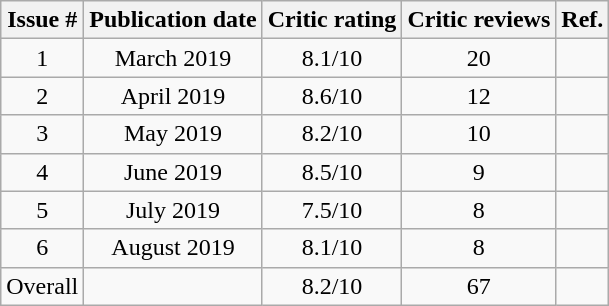<table class="wikitable" style="text-align: center;">
<tr>
<th>Issue #</th>
<th>Publication date</th>
<th>Critic rating</th>
<th>Critic reviews</th>
<th>Ref.</th>
</tr>
<tr>
<td>1</td>
<td>March 2019</td>
<td>8.1/10</td>
<td>20</td>
<td></td>
</tr>
<tr>
<td>2</td>
<td>April 2019</td>
<td>8.6/10</td>
<td>12</td>
<td></td>
</tr>
<tr>
<td>3</td>
<td>May 2019</td>
<td>8.2/10</td>
<td>10</td>
<td></td>
</tr>
<tr>
<td>4</td>
<td>June 2019</td>
<td>8.5/10</td>
<td>9</td>
<td></td>
</tr>
<tr>
<td>5</td>
<td>July 2019</td>
<td>7.5/10</td>
<td>8</td>
<td></td>
</tr>
<tr>
<td>6</td>
<td>August 2019</td>
<td>8.1/10</td>
<td>8</td>
<td></td>
</tr>
<tr>
<td>Overall</td>
<td></td>
<td>8.2/10</td>
<td>67</td>
<td></td>
</tr>
</table>
